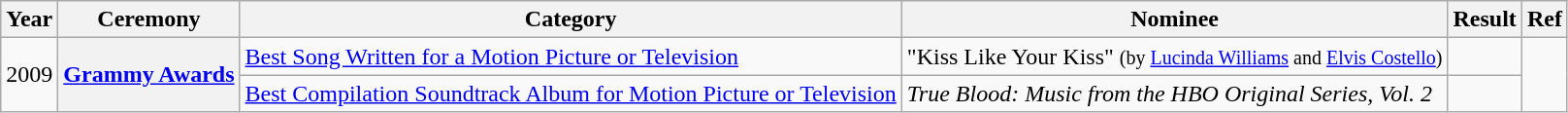<table class="wikitable plainrowheaders sortable">
<tr>
<th scope="col">Year</th>
<th scope="col">Ceremony</th>
<th scope="col">Category</th>
<th scope="col">Nominee</th>
<th scope="col">Result</th>
<th scope="col" class="unsortable">Ref</th>
</tr>
<tr>
<td rowspan="2">2009</td>
<th rowspan="2" scope="row"><a href='#'>Grammy Awards</a></th>
<td><a href='#'>Best Song Written for a Motion Picture or Television</a></td>
<td>"Kiss Like Your Kiss" <small>(by <a href='#'>Lucinda Williams</a> and <a href='#'>Elvis Costello</a>)</small></td>
<td></td>
<td rowspan="2" align="center"></td>
</tr>
<tr>
<td><a href='#'>Best Compilation Soundtrack Album for Motion Picture or Television</a></td>
<td><em>True Blood: Music from the HBO Original Series, Vol. 2</em></td>
<td></td>
</tr>
</table>
